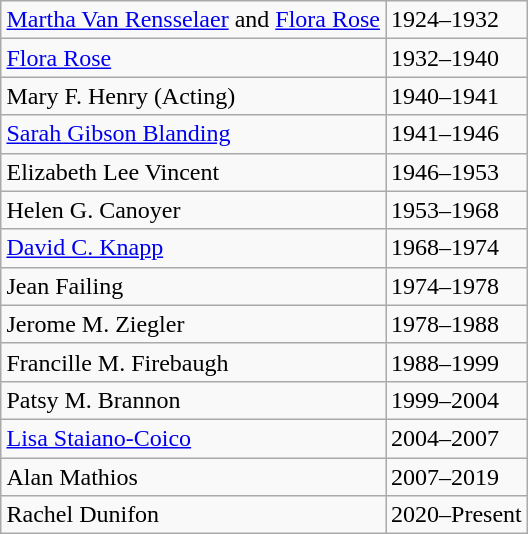<table class="wikitable" style="float:right;">
<tr>
<td><a href='#'>Martha Van Rensselaer</a> and <a href='#'>Flora Rose</a></td>
<td>1924–1932</td>
</tr>
<tr>
<td><a href='#'>Flora Rose</a></td>
<td>1932–1940</td>
</tr>
<tr>
<td>Mary F. Henry (Acting)</td>
<td>1940–1941</td>
</tr>
<tr>
<td><a href='#'>Sarah Gibson Blanding</a></td>
<td>1941–1946</td>
</tr>
<tr>
<td>Elizabeth Lee Vincent</td>
<td>1946–1953</td>
</tr>
<tr>
<td>Helen G. Canoyer</td>
<td>1953–1968</td>
</tr>
<tr>
<td><a href='#'>David C. Knapp</a></td>
<td>1968–1974</td>
</tr>
<tr>
<td>Jean Failing</td>
<td>1974–1978</td>
</tr>
<tr>
<td>Jerome M. Ziegler</td>
<td>1978–1988</td>
</tr>
<tr>
<td>Francille M. Firebaugh</td>
<td>1988–1999</td>
</tr>
<tr>
<td>Patsy M. Brannon</td>
<td>1999–2004</td>
</tr>
<tr>
<td><a href='#'>Lisa Staiano-Coico</a></td>
<td>2004–2007</td>
</tr>
<tr>
<td>Alan Mathios</td>
<td>2007–2019</td>
</tr>
<tr>
<td>Rachel Dunifon</td>
<td>2020–Present</td>
</tr>
</table>
